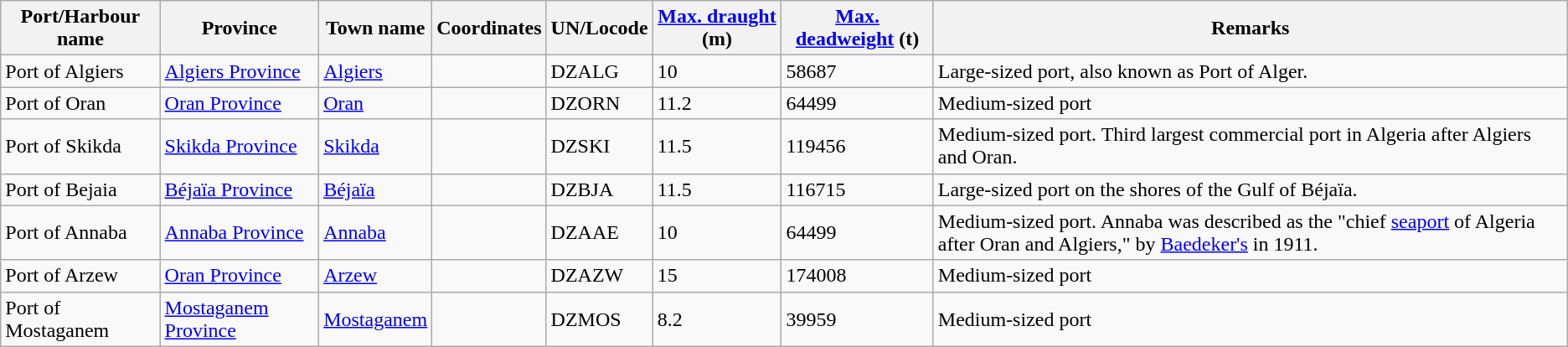<table class="wikitable sortable">
<tr>
<th>Port/Harbour name</th>
<th>Province</th>
<th>Town name</th>
<th>Coordinates</th>
<th>UN/Locode</th>
<th><a href='#'>Max. draught</a> (m)</th>
<th><a href='#'>Max. deadweight</a> (t)</th>
<th>Remarks</th>
</tr>
<tr>
<td>Port of Algiers</td>
<td><a href='#'>Algiers Province</a></td>
<td><a href='#'>Algiers</a></td>
<td></td>
<td>DZALG</td>
<td>10</td>
<td>58687</td>
<td>Large-sized port, also known as Port of Alger.</td>
</tr>
<tr>
<td>Port of Oran</td>
<td><a href='#'>Oran Province</a></td>
<td><a href='#'>Oran</a></td>
<td></td>
<td>DZORN</td>
<td>11.2</td>
<td>64499</td>
<td>Medium-sized port</td>
</tr>
<tr>
<td>Port of Skikda</td>
<td><a href='#'>Skikda Province</a></td>
<td><a href='#'>Skikda</a></td>
<td></td>
<td>DZSKI</td>
<td>11.5</td>
<td>119456</td>
<td>Medium-sized port. Third largest commercial port in Algeria after Algiers and Oran.</td>
</tr>
<tr>
<td>Port of Bejaia</td>
<td><a href='#'>Béjaïa Province</a></td>
<td><a href='#'>Béjaïa</a></td>
<td></td>
<td>DZBJA</td>
<td>11.5</td>
<td>116715</td>
<td>Large-sized port on the shores of the Gulf of Béjaïa.</td>
</tr>
<tr>
<td>Port of Annaba</td>
<td><a href='#'>Annaba Province</a></td>
<td><a href='#'>Annaba</a></td>
<td></td>
<td>DZAAE</td>
<td>10</td>
<td>64499</td>
<td>Medium-sized port.  Annaba was described as the "chief <a href='#'>seaport</a> of Algeria after Oran and Algiers," by <a href='#'>Baedeker's</a> in 1911.</td>
</tr>
<tr>
<td>Port of Arzew</td>
<td><a href='#'>Oran Province</a></td>
<td><a href='#'>Arzew</a></td>
<td></td>
<td>DZAZW</td>
<td>15</td>
<td>174008</td>
<td>Medium-sized port</td>
</tr>
<tr>
<td>Port of Mostaganem</td>
<td><a href='#'>Mostaganem Province</a></td>
<td><a href='#'>Mostaganem</a></td>
<td></td>
<td>DZMOS</td>
<td>8.2</td>
<td>39959</td>
<td>Medium-sized port</td>
</tr>
</table>
